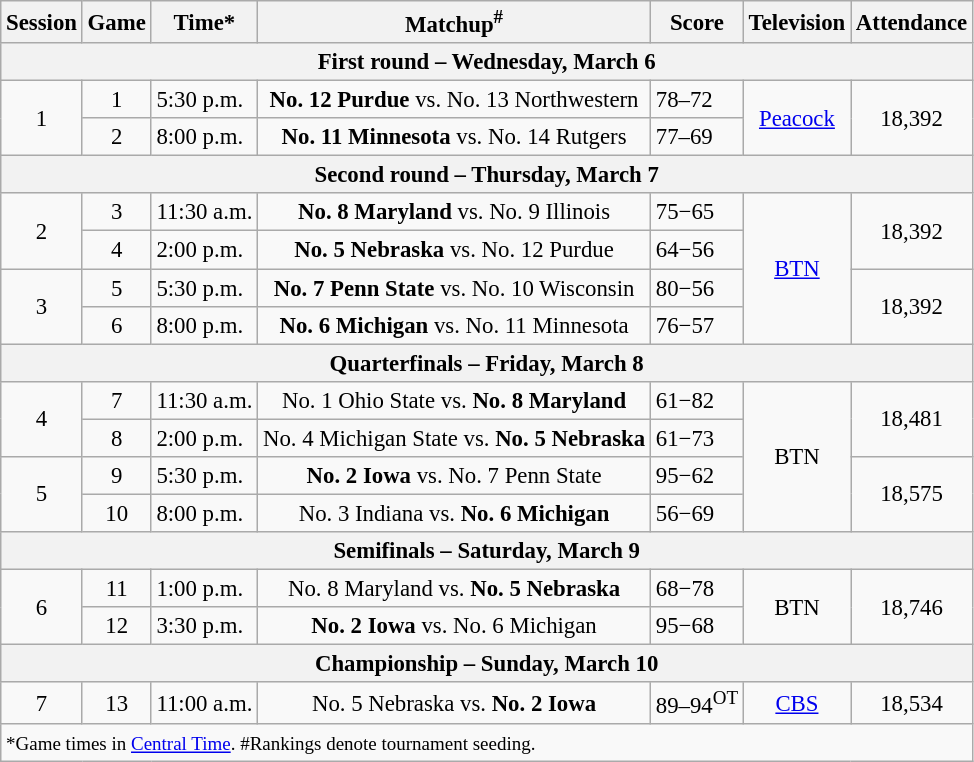<table class="wikitable" style="font-size: 95%">
<tr>
<th>Session</th>
<th>Game</th>
<th>Time*</th>
<th>Matchup<sup>#</sup></th>
<th>Score</th>
<th>Television</th>
<th>Attendance</th>
</tr>
<tr>
<th colspan=7>First round – Wednesday, March 6</th>
</tr>
<tr>
<td rowspan=2 align=center>1</td>
<td align=center>1</td>
<td>5:30 p.m.</td>
<td align=center><strong>No. 12 Purdue</strong> vs. No. 13 Northwestern</td>
<td>78–72</td>
<td rowspan=2 align=center><a href='#'>Peacock</a></td>
<td rowspan=2 align=center>18,392</td>
</tr>
<tr>
<td align=center>2</td>
<td>8:00 p.m.</td>
<td align=center><strong>No. 11 Minnesota</strong> vs. No. 14 Rutgers</td>
<td>77–69</td>
</tr>
<tr>
<th colspan=7>Second round – Thursday, March 7</th>
</tr>
<tr>
<td rowspan=2 align=center>2</td>
<td align=center>3</td>
<td>11:30 a.m.</td>
<td align=center><strong>No. 8 Maryland</strong> vs. No. 9 Illinois</td>
<td>75−65</td>
<td rowspan=4 align=center><a href='#'>BTN</a></td>
<td rowspan=2 align=center>18,392</td>
</tr>
<tr>
<td align=center>4</td>
<td>2:00 p.m.</td>
<td align=center><strong>No. 5 Nebraska</strong> vs. No. 12 Purdue</td>
<td>64−56</td>
</tr>
<tr>
<td rowspan=2 align=center>3</td>
<td align=center>5</td>
<td>5:30 p.m.</td>
<td align=center><strong>No. 7 Penn State</strong> vs. No. 10 Wisconsin</td>
<td>80−56</td>
<td rowspan=2 align=center>18,392</td>
</tr>
<tr>
<td align=center>6</td>
<td>8:00 p.m.</td>
<td align=center><strong>No. 6 Michigan</strong> vs. No. 11 Minnesota</td>
<td>76−57</td>
</tr>
<tr>
<th colspan=7>Quarterfinals – Friday, March 8</th>
</tr>
<tr>
<td rowspan=2 align=center>4</td>
<td align=center>7</td>
<td>11:30 a.m.</td>
<td align=center>No. 1 Ohio State vs. <strong>No. 8 Maryland</strong></td>
<td>61−82</td>
<td rowspan=4 align=center>BTN</td>
<td rowspan=2 align=center>18,481</td>
</tr>
<tr>
<td align=center>8</td>
<td>2:00 p.m.</td>
<td align=center>No. 4 Michigan State vs. <strong>No. 5 Nebraska</strong></td>
<td>61−73</td>
</tr>
<tr>
<td rowspan=2 align=center>5</td>
<td align=center>9</td>
<td>5:30 p.m.</td>
<td align=center><strong>No. 2 Iowa</strong> vs. No. 7 Penn State</td>
<td>95−62</td>
<td rowspan=2 align=center>18,575</td>
</tr>
<tr>
<td align=center>10</td>
<td>8:00 p.m.</td>
<td align=center>No. 3 Indiana vs. <strong>No. 6 Michigan</strong></td>
<td>56−69</td>
</tr>
<tr>
<th colspan=7>Semifinals – Saturday, March 9</th>
</tr>
<tr>
<td rowspan=2 align=center>6</td>
<td align=center>11</td>
<td>1:00 p.m.</td>
<td align=center>No. 8 Maryland vs. <strong>No. 5 Nebraska</strong></td>
<td>68−78</td>
<td rowspan=2 align=center>BTN</td>
<td rowspan=2 align=center>18,746</td>
</tr>
<tr>
<td align=center>12</td>
<td>3:30 p.m.</td>
<td align=center><strong>No. 2 Iowa</strong> vs. No. 6 Michigan</td>
<td>95−68</td>
</tr>
<tr>
<th colspan=7>Championship – Sunday, March 10</th>
</tr>
<tr>
<td align=center>7</td>
<td align=center>13</td>
<td>11:00 a.m.</td>
<td align=center>No. 5 Nebraska vs. <strong>No. 2 Iowa</strong></td>
<td>89–94<sup>OT</sup></td>
<td rowspan=1 align=center><a href='#'>CBS</a></td>
<td rowspan=1 align=center>18,534</td>
</tr>
<tr>
<td colspan=7><small>*Game times in <a href='#'>Central Time</a>. #Rankings denote tournament seeding.</small></td>
</tr>
</table>
